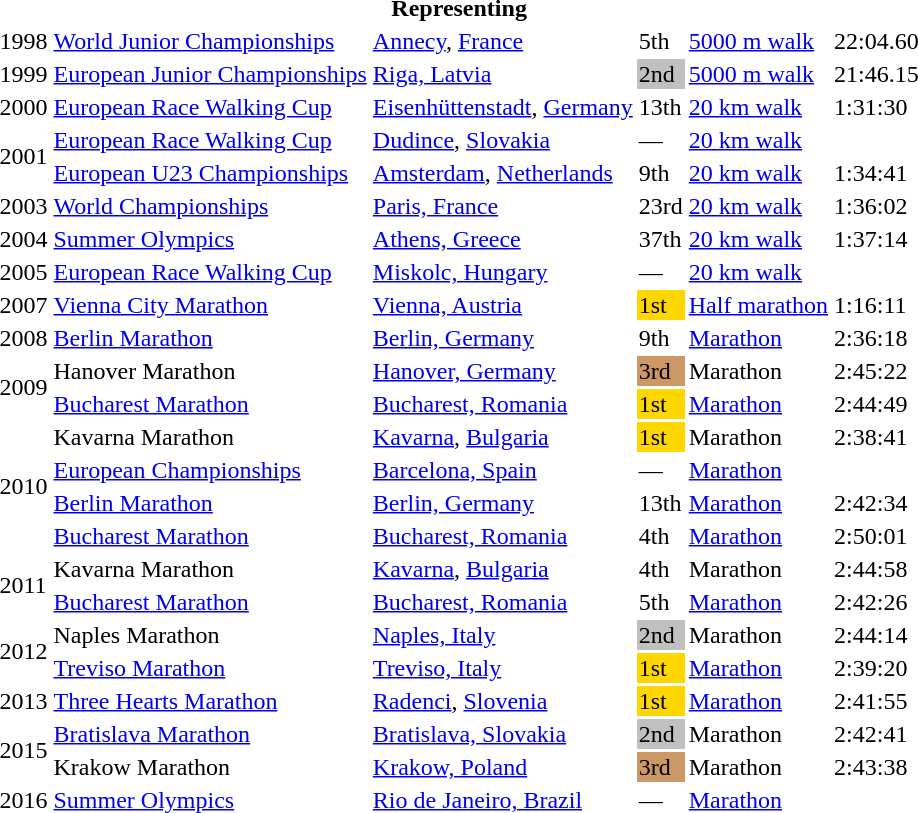<table>
<tr>
<th colspan="6">Representing </th>
</tr>
<tr>
<td>1998</td>
<td><a href='#'>World Junior Championships</a></td>
<td><a href='#'>Annecy</a>, <a href='#'>France</a></td>
<td>5th</td>
<td><a href='#'>5000 m walk</a></td>
<td>22:04.60</td>
</tr>
<tr>
<td>1999</td>
<td><a href='#'>European Junior Championships</a></td>
<td><a href='#'>Riga, Latvia</a></td>
<td bgcolor="silver">2nd</td>
<td><a href='#'>5000 m walk</a></td>
<td>21:46.15</td>
</tr>
<tr>
<td>2000</td>
<td><a href='#'>European Race Walking Cup</a></td>
<td><a href='#'>Eisenhüttenstadt</a>, <a href='#'>Germany</a></td>
<td>13th</td>
<td><a href='#'>20 km walk</a></td>
<td>1:31:30</td>
</tr>
<tr>
<td rowspan="2">2001</td>
<td><a href='#'>European Race Walking Cup</a></td>
<td><a href='#'>Dudince</a>, <a href='#'>Slovakia</a></td>
<td>—</td>
<td><a href='#'>20 km walk</a></td>
<td></td>
</tr>
<tr>
<td><a href='#'>European U23 Championships</a></td>
<td><a href='#'>Amsterdam</a>, <a href='#'>Netherlands</a></td>
<td>9th</td>
<td><a href='#'>20 km walk</a></td>
<td>1:34:41</td>
</tr>
<tr>
<td>2003</td>
<td><a href='#'>World Championships</a></td>
<td><a href='#'>Paris, France</a></td>
<td>23rd</td>
<td><a href='#'>20 km walk</a></td>
<td>1:36:02</td>
</tr>
<tr>
<td>2004</td>
<td><a href='#'>Summer Olympics</a></td>
<td><a href='#'>Athens, Greece</a></td>
<td>37th</td>
<td><a href='#'>20 km walk</a></td>
<td>1:37:14</td>
</tr>
<tr>
<td>2005</td>
<td><a href='#'>European Race Walking Cup</a></td>
<td><a href='#'>Miskolc, Hungary</a></td>
<td>—</td>
<td><a href='#'>20 km walk</a></td>
<td></td>
</tr>
<tr>
<td>2007</td>
<td><a href='#'>Vienna City Marathon</a></td>
<td><a href='#'>Vienna, Austria</a></td>
<td bgcolor="gold">1st</td>
<td><a href='#'>Half marathon</a></td>
<td>1:16:11</td>
</tr>
<tr>
<td>2008</td>
<td><a href='#'>Berlin Marathon</a></td>
<td><a href='#'>Berlin, Germany</a></td>
<td>9th</td>
<td><a href='#'>Marathon</a></td>
<td>2:36:18</td>
</tr>
<tr>
<td rowspan="2">2009</td>
<td>Hanover Marathon</td>
<td><a href='#'>Hanover, Germany</a></td>
<td bgcolor="cc9966">3rd</td>
<td>Marathon</td>
<td>2:45:22</td>
</tr>
<tr>
<td><a href='#'>Bucharest Marathon</a></td>
<td><a href='#'>Bucharest, Romania</a></td>
<td bgcolor="gold">1st</td>
<td><a href='#'>Marathon</a></td>
<td>2:44:49</td>
</tr>
<tr>
<td rowspan="4">2010</td>
<td>Kavarna Marathon</td>
<td><a href='#'>Kavarna</a>, <a href='#'>Bulgaria</a></td>
<td bgcolor="gold">1st</td>
<td>Marathon</td>
<td>2:38:41</td>
</tr>
<tr>
<td><a href='#'>European Championships</a></td>
<td><a href='#'>Barcelona, Spain</a></td>
<td>—</td>
<td><a href='#'>Marathon</a></td>
<td></td>
</tr>
<tr>
<td><a href='#'>Berlin Marathon</a></td>
<td><a href='#'>Berlin, Germany</a></td>
<td>13th</td>
<td><a href='#'>Marathon</a></td>
<td>2:42:34</td>
</tr>
<tr>
<td><a href='#'>Bucharest Marathon</a></td>
<td><a href='#'>Bucharest, Romania</a></td>
<td>4th</td>
<td><a href='#'>Marathon</a></td>
<td>2:50:01</td>
</tr>
<tr>
<td rowspan="2">2011</td>
<td>Kavarna Marathon</td>
<td><a href='#'>Kavarna</a>, <a href='#'>Bulgaria</a></td>
<td>4th</td>
<td>Marathon</td>
<td>2:44:58</td>
</tr>
<tr>
<td><a href='#'>Bucharest Marathon</a></td>
<td><a href='#'>Bucharest, Romania</a></td>
<td>5th</td>
<td><a href='#'>Marathon</a></td>
<td>2:42:26</td>
</tr>
<tr>
<td rowspan="2">2012</td>
<td>Naples Marathon</td>
<td><a href='#'>Naples, Italy</a></td>
<td bgcolor="silver">2nd</td>
<td>Marathon</td>
<td>2:44:14</td>
</tr>
<tr>
<td><a href='#'>Treviso Marathon</a></td>
<td><a href='#'>Treviso, Italy</a></td>
<td bgcolor="gold">1st</td>
<td><a href='#'>Marathon</a></td>
<td>2:39:20</td>
</tr>
<tr>
<td>2013</td>
<td><a href='#'>Three Hearts Marathon</a></td>
<td><a href='#'>Radenci</a>, <a href='#'>Slovenia</a></td>
<td bgcolor="gold">1st</td>
<td><a href='#'>Marathon</a></td>
<td>2:41:55</td>
</tr>
<tr>
<td rowspan="2">2015</td>
<td><a href='#'>Bratislava Marathon</a></td>
<td><a href='#'>Bratislava, Slovakia</a></td>
<td bgcolor="silver">2nd</td>
<td>Marathon</td>
<td>2:42:41</td>
</tr>
<tr>
<td>Krakow Marathon</td>
<td><a href='#'>Krakow, Poland</a></td>
<td bgcolor="cc9966">3rd</td>
<td>Marathon</td>
<td>2:43:38</td>
</tr>
<tr>
<td>2016</td>
<td><a href='#'>Summer Olympics</a></td>
<td><a href='#'>Rio de Janeiro, Brazil</a></td>
<td>—</td>
<td><a href='#'>Marathon</a></td>
<td></td>
</tr>
</table>
